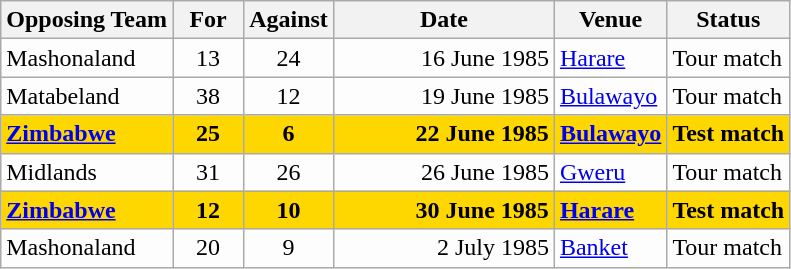<table class=wikitable>
<tr>
<th>Opposing Team</th>
<th>For</th>
<th>Against</th>
<th>Date</th>
<th>Venue</th>
<th>Status</th>
</tr>
<tr bgcolor=#fdfdfd>
<td>Mashonaland</td>
<td align=center width=40>13</td>
<td align=center width=40>24</td>
<td width=140 align=right>16 June 1985</td>
<td><a href='#'>Harare</a></td>
<td>Tour match</td>
</tr>
<tr bgcolor=#fdfdfd>
<td>Matabeland</td>
<td align=center width=40>38</td>
<td align=center width=40>12</td>
<td width=140 align=right>19 June 1985</td>
<td><a href='#'>Bulawayo</a></td>
<td>Tour match</td>
</tr>
<tr bgcolor=gold>
<td><strong><a href='#'>Zimbabwe</a></strong></td>
<td align=center width=40><strong>25</strong></td>
<td align=center width=40><strong>6</strong></td>
<td width=140 align=right><strong>22 June 1985</strong></td>
<td><strong><a href='#'>Bulawayo</a></strong></td>
<td><strong>Test match</strong></td>
</tr>
<tr bgcolor=#fdfdfd>
<td>Midlands</td>
<td align=center width=40>31</td>
<td align=center width=40>26</td>
<td width=140 align=right>26 June 1985</td>
<td><a href='#'>Gweru</a></td>
<td>Tour match</td>
</tr>
<tr bgcolor=gold>
<td><strong><a href='#'>Zimbabwe</a></strong></td>
<td align=center width=40><strong>12</strong></td>
<td align=center width=40><strong>10</strong></td>
<td width=140 align=right><strong>30 June 1985</strong></td>
<td><strong><a href='#'>Harare</a></strong></td>
<td><strong>Test match</strong></td>
</tr>
<tr bgcolor=#fdfdfd>
<td>Mashonaland</td>
<td align=center width=40>20</td>
<td align=center width=40>9</td>
<td width=140 align=right>2 July 1985</td>
<td><a href='#'>Banket</a></td>
<td>Tour match</td>
</tr>
</table>
